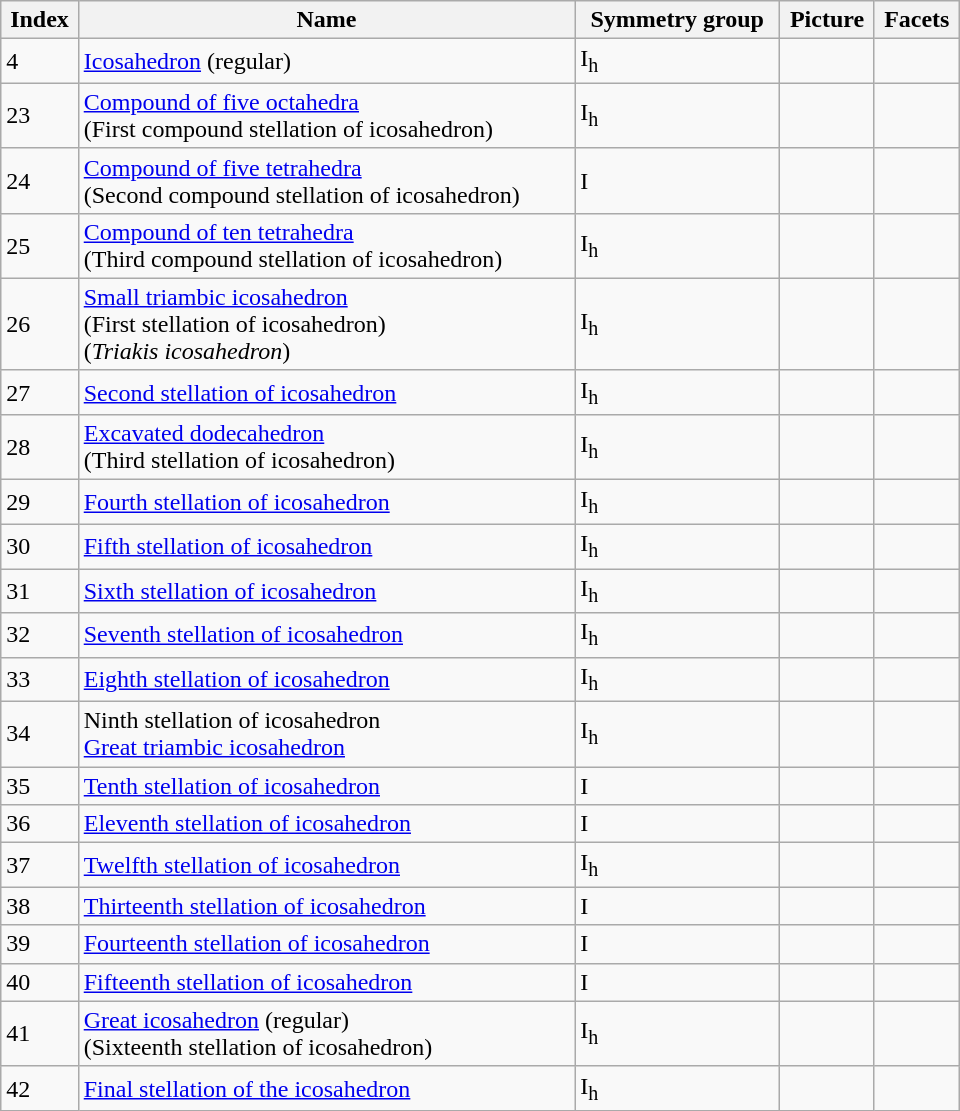<table class="wikitable" width=640>
<tr>
<th>Index</th>
<th>Name</th>
<th>Symmetry group</th>
<th>Picture</th>
<th>Facets</th>
</tr>
<tr>
<td>4</td>
<td><a href='#'>Icosahedron</a> (regular)</td>
<td>I<sub>h</sub></td>
<td></td>
<td></td>
</tr>
<tr>
<td>23</td>
<td><a href='#'>Compound of five octahedra</a><br>(First compound stellation of icosahedron)</td>
<td>I<sub>h</sub></td>
<td></td>
<td></td>
</tr>
<tr>
<td>24</td>
<td><a href='#'>Compound of five tetrahedra</a><br>(Second compound stellation of icosahedron)</td>
<td>I</td>
<td></td>
<td></td>
</tr>
<tr>
<td>25</td>
<td><a href='#'>Compound of ten tetrahedra</a><br>(Third compound stellation of icosahedron)</td>
<td>I<sub>h</sub></td>
<td></td>
<td></td>
</tr>
<tr>
<td>26</td>
<td><a href='#'>Small triambic icosahedron</a><br>(First stellation of icosahedron)<br>(<em>Triakis icosahedron</em>)</td>
<td>I<sub>h</sub></td>
<td></td>
<td></td>
</tr>
<tr>
<td>27</td>
<td><a href='#'>Second stellation of icosahedron</a></td>
<td>I<sub>h</sub></td>
<td></td>
<td></td>
</tr>
<tr>
<td>28</td>
<td><a href='#'>Excavated dodecahedron</a><br>(Third stellation of icosahedron)</td>
<td>I<sub>h</sub></td>
<td></td>
<td></td>
</tr>
<tr>
<td>29</td>
<td><a href='#'>Fourth stellation of icosahedron</a></td>
<td>I<sub>h</sub></td>
<td></td>
<td></td>
</tr>
<tr>
<td>30</td>
<td><a href='#'>Fifth stellation of icosahedron</a></td>
<td>I<sub>h</sub></td>
<td></td>
<td></td>
</tr>
<tr>
<td>31</td>
<td><a href='#'>Sixth stellation of icosahedron</a></td>
<td>I<sub>h</sub></td>
<td></td>
<td></td>
</tr>
<tr>
<td>32</td>
<td><a href='#'>Seventh stellation of icosahedron</a></td>
<td>I<sub>h</sub></td>
<td></td>
<td></td>
</tr>
<tr>
<td>33</td>
<td><a href='#'>Eighth stellation of icosahedron</a></td>
<td>I<sub>h</sub></td>
<td></td>
<td></td>
</tr>
<tr>
<td>34</td>
<td>Ninth stellation of icosahedron<br><a href='#'>Great triambic icosahedron</a><br></td>
<td>I<sub>h</sub></td>
<td></td>
<td></td>
</tr>
<tr>
<td>35</td>
<td><a href='#'>Tenth stellation of icosahedron</a></td>
<td>I</td>
<td></td>
<td></td>
</tr>
<tr>
<td>36</td>
<td><a href='#'>Eleventh stellation of icosahedron</a></td>
<td>I</td>
<td></td>
<td></td>
</tr>
<tr>
<td>37</td>
<td><a href='#'>Twelfth stellation of icosahedron</a></td>
<td>I<sub>h</sub></td>
<td></td>
<td></td>
</tr>
<tr>
<td>38</td>
<td><a href='#'>Thirteenth stellation of icosahedron</a></td>
<td>I</td>
<td></td>
<td></td>
</tr>
<tr>
<td>39</td>
<td><a href='#'>Fourteenth stellation of icosahedron</a></td>
<td>I</td>
<td></td>
<td></td>
</tr>
<tr>
<td>40</td>
<td><a href='#'>Fifteenth stellation of icosahedron</a></td>
<td>I</td>
<td></td>
<td></td>
</tr>
<tr>
<td>41</td>
<td><a href='#'>Great icosahedron</a> (regular)<br>(Sixteenth stellation of icosahedron)</td>
<td>I<sub>h</sub></td>
<td></td>
<td></td>
</tr>
<tr>
<td>42</td>
<td><a href='#'>Final stellation of the icosahedron</a></td>
<td>I<sub>h</sub></td>
<td></td>
<td></td>
</tr>
</table>
